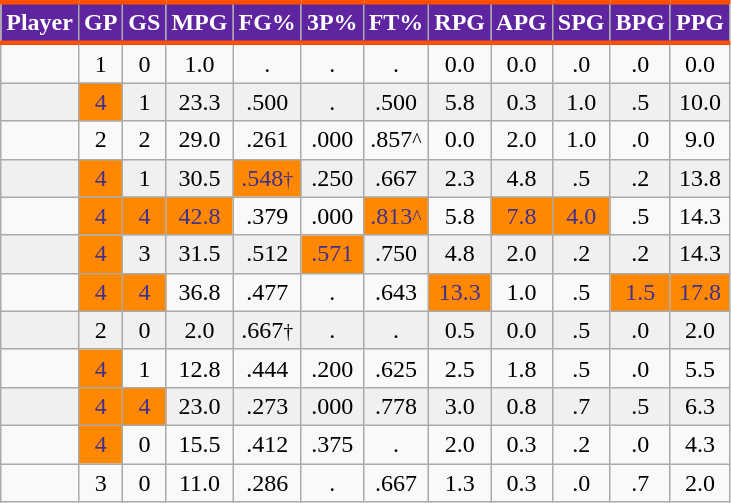<table class="wikitable sortable" style="text-align:right;">
<tr>
<th style="background:#5F249F; color:#FFFFFF; border-top:#FE5000 3px solid; border-bottom:#FE5000 3px solid;">Player</th>
<th style="background:#5F249F; color:#FFFFFF; border-top:#FE5000 3px solid; border-bottom:#FE5000 3px solid;">GP</th>
<th style="background:#5F249F; color:#FFFFFF; border-top:#FE5000 3px solid; border-bottom:#FE5000 3px solid;">GS</th>
<th style="background:#5F249F; color:#FFFFFF; border-top:#FE5000 3px solid; border-bottom:#FE5000 3px solid;">MPG</th>
<th style="background:#5F249F; color:#FFFFFF; border-top:#FE5000 3px solid; border-bottom:#FE5000 3px solid;">FG%</th>
<th style="background:#5F249F; color:#FFFFFF; border-top:#FE5000 3px solid; border-bottom:#FE5000 3px solid;">3P%</th>
<th style="background:#5F249F; color:#FFFFFF; border-top:#FE5000 3px solid; border-bottom:#FE5000 3px solid;">FT%</th>
<th style="background:#5F249F; color:#FFFFFF; border-top:#FE5000 3px solid; border-bottom:#FE5000 3px solid;">RPG</th>
<th style="background:#5F249F; color:#FFFFFF; border-top:#FE5000 3px solid; border-bottom:#FE5000 3px solid;">APG</th>
<th style="background:#5F249F; color:#FFFFFF; border-top:#FE5000 3px solid; border-bottom:#FE5000 3px solid;">SPG</th>
<th style="background:#5F249F; color:#FFFFFF; border-top:#FE5000 3px solid; border-bottom:#FE5000 3px solid;">BPG</th>
<th style="background:#5F249F; color:#FFFFFF; border-top:#FE5000 3px solid; border-bottom:#FE5000 3px solid;">PPG</th>
</tr>
<tr align="center" bgcolor="">
<td></td>
<td>1</td>
<td>0</td>
<td>1.0</td>
<td>.</td>
<td>.</td>
<td>.</td>
<td>0.0</td>
<td>0.0</td>
<td>.0</td>
<td>.0</td>
<td>0.0</td>
</tr>
<tr align="center" bgcolor="#f0f0f0">
<td><strong></strong></td>
<td style="background:#FF8800;color:#423189;">4</td>
<td>1</td>
<td>23.3</td>
<td>.500</td>
<td>.</td>
<td>.500</td>
<td>5.8</td>
<td>0.3</td>
<td>1.0</td>
<td>.5</td>
<td>10.0</td>
</tr>
<tr align="center" bgcolor="">
<td><strong></strong></td>
<td>2</td>
<td>2</td>
<td>29.0</td>
<td>.261</td>
<td>.000</td>
<td>.857<small>^</small></td>
<td>0.0</td>
<td>2.0</td>
<td>1.0</td>
<td>.0</td>
<td>9.0</td>
</tr>
<tr align="center" bgcolor="#f0f0f0">
<td></td>
<td style="background:#FF8800;color:#423189;">4</td>
<td>1</td>
<td>30.5</td>
<td style="background:#FF8800;color:#423189;">.548<small>†</small></td>
<td>.250</td>
<td>.667</td>
<td>2.3</td>
<td>4.8</td>
<td>.5</td>
<td>.2</td>
<td>13.8</td>
</tr>
<tr align="center" bgcolor="">
<td><strong></strong></td>
<td style="background:#FF8800;color:#423189;">4</td>
<td style="background:#FF8800;color:#423189;">4</td>
<td style="background:#FF8800;color:#423189;">42.8</td>
<td>.379</td>
<td>.000</td>
<td style="background:#FF8800;color:#423189;">.813<small>^</small></td>
<td>5.8</td>
<td style="background:#FF8800;color:#423189;">7.8</td>
<td style="background:#FF8800;color:#423189;">4.0</td>
<td>.5</td>
<td>14.3</td>
</tr>
<tr align="center" bgcolor="#f0f0f0">
<td></td>
<td style="background:#FF8800;color:#423189;">4</td>
<td>3</td>
<td>31.5</td>
<td>.512</td>
<td style="background:#FF8800;color:#423189;">.571</td>
<td>.750</td>
<td>4.8</td>
<td>2.0</td>
<td>.2</td>
<td>.2</td>
<td>14.3</td>
</tr>
<tr align="center" bgcolor="">
<td><strong></strong></td>
<td style="background:#FF8800;color:#423189;">4</td>
<td style="background:#FF8800;color:#423189;">4</td>
<td>36.8</td>
<td>.477</td>
<td>.</td>
<td>.643</td>
<td style="background:#FF8800;color:#423189;">13.3</td>
<td>1.0</td>
<td>.5</td>
<td style="background:#FF8800;color:#423189;">1.5</td>
<td style="background:#FF8800;color:#423189;">17.8</td>
</tr>
<tr align="center" bgcolor="#f0f0f0">
<td></td>
<td>2</td>
<td>0</td>
<td>2.0</td>
<td>.667<small>†</small></td>
<td>.</td>
<td>.</td>
<td>0.5</td>
<td>0.0</td>
<td>.5</td>
<td>.0</td>
<td>2.0</td>
</tr>
<tr align="center" bgcolor="">
<td></td>
<td style="background:#FF8800;color:#423189;">4</td>
<td>1</td>
<td>12.8</td>
<td>.444</td>
<td>.200</td>
<td>.625</td>
<td>2.5</td>
<td>1.8</td>
<td>.5</td>
<td>.0</td>
<td>5.5</td>
</tr>
<tr align="center" bgcolor="#f0f0f0">
<td><strong></strong></td>
<td style="background:#FF8800;color:#423189;">4</td>
<td style="background:#FF8800;color:#423189;">4</td>
<td>23.0</td>
<td>.273</td>
<td>.000</td>
<td>.778</td>
<td>3.0</td>
<td>0.8</td>
<td>.7</td>
<td>.5</td>
<td>6.3</td>
</tr>
<tr align="center" bgcolor="">
<td></td>
<td style="background:#FF8800;color:#423189;">4</td>
<td>0</td>
<td>15.5</td>
<td>.412</td>
<td>.375</td>
<td>.</td>
<td>2.0</td>
<td>0.3</td>
<td>.2</td>
<td>.0</td>
<td>4.3</td>
</tr>
<tr align="center" bgcolor="">
<td></td>
<td>3</td>
<td>0</td>
<td>11.0</td>
<td>.286</td>
<td>.</td>
<td>.667</td>
<td>1.3</td>
<td>0.3</td>
<td>.0</td>
<td>.7</td>
<td>2.0</td>
</tr>
</table>
